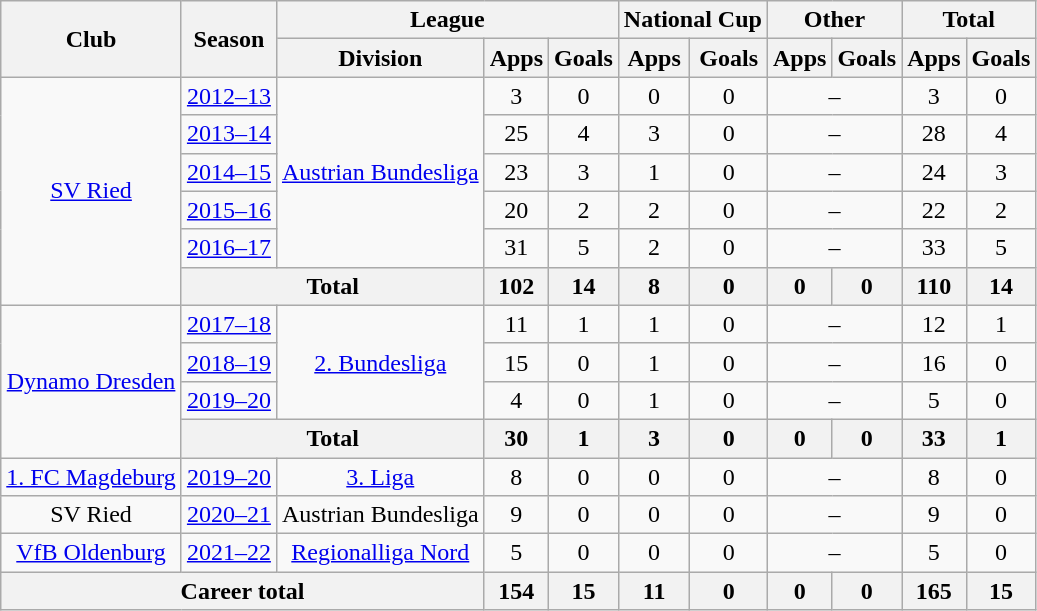<table class="wikitable" style="text-align:center">
<tr>
<th rowspan="2">Club</th>
<th rowspan="2">Season</th>
<th colspan="3">League</th>
<th colspan="2">National Cup</th>
<th colspan="2">Other</th>
<th colspan="2">Total</th>
</tr>
<tr>
<th>Division</th>
<th>Apps</th>
<th>Goals</th>
<th>Apps</th>
<th>Goals</th>
<th>Apps</th>
<th>Goals</th>
<th>Apps</th>
<th>Goals</th>
</tr>
<tr>
<td rowspan="6"><a href='#'>SV Ried</a></td>
<td><a href='#'>2012–13</a></td>
<td rowspan="5"><a href='#'>Austrian Bundesliga</a></td>
<td>3</td>
<td>0</td>
<td>0</td>
<td>0</td>
<td colspan="2">–</td>
<td>3</td>
<td>0</td>
</tr>
<tr>
<td><a href='#'>2013–14</a></td>
<td>25</td>
<td>4</td>
<td>3</td>
<td>0</td>
<td colspan="2">–</td>
<td>28</td>
<td>4</td>
</tr>
<tr>
<td><a href='#'>2014–15</a></td>
<td>23</td>
<td>3</td>
<td>1</td>
<td>0</td>
<td colspan="2">–</td>
<td>24</td>
<td>3</td>
</tr>
<tr>
<td><a href='#'>2015–16</a></td>
<td>20</td>
<td>2</td>
<td>2</td>
<td>0</td>
<td colspan="2">–</td>
<td>22</td>
<td>2</td>
</tr>
<tr>
<td><a href='#'>2016–17</a></td>
<td>31</td>
<td>5</td>
<td>2</td>
<td>0</td>
<td colspan="2">–</td>
<td>33</td>
<td>5</td>
</tr>
<tr>
<th colspan="2">Total</th>
<th>102</th>
<th>14</th>
<th>8</th>
<th>0</th>
<th>0</th>
<th>0</th>
<th>110</th>
<th>14</th>
</tr>
<tr>
<td rowspan="4"><a href='#'>Dynamo Dresden</a></td>
<td><a href='#'>2017–18</a></td>
<td rowspan="3"><a href='#'>2. Bundesliga</a></td>
<td>11</td>
<td>1</td>
<td>1</td>
<td>0</td>
<td colspan="2">–</td>
<td>12</td>
<td>1</td>
</tr>
<tr>
<td><a href='#'>2018–19</a></td>
<td>15</td>
<td>0</td>
<td>1</td>
<td>0</td>
<td colspan="2">–</td>
<td>16</td>
<td>0</td>
</tr>
<tr>
<td><a href='#'>2019–20</a></td>
<td>4</td>
<td>0</td>
<td>1</td>
<td>0</td>
<td colspan="2">–</td>
<td>5</td>
<td>0</td>
</tr>
<tr>
<th colspan="2">Total</th>
<th>30</th>
<th>1</th>
<th>3</th>
<th>0</th>
<th>0</th>
<th>0</th>
<th>33</th>
<th>1</th>
</tr>
<tr>
<td><a href='#'>1. FC Magdeburg</a></td>
<td><a href='#'>2019–20</a></td>
<td><a href='#'>3. Liga</a></td>
<td>8</td>
<td>0</td>
<td>0</td>
<td>0</td>
<td colspan="2">–</td>
<td>8</td>
<td>0</td>
</tr>
<tr>
<td>SV Ried</td>
<td><a href='#'>2020–21</a></td>
<td>Austrian Bundesliga</td>
<td>9</td>
<td>0</td>
<td>0</td>
<td>0</td>
<td colspan="2">–</td>
<td>9</td>
<td>0</td>
</tr>
<tr>
<td><a href='#'>VfB Oldenburg</a></td>
<td><a href='#'>2021–22</a></td>
<td><a href='#'>Regionalliga Nord</a></td>
<td>5</td>
<td>0</td>
<td>0</td>
<td>0</td>
<td colspan="2">–</td>
<td>5</td>
<td>0</td>
</tr>
<tr>
<th colspan="3">Career total</th>
<th>154</th>
<th>15</th>
<th>11</th>
<th>0</th>
<th>0</th>
<th>0</th>
<th>165</th>
<th>15</th>
</tr>
</table>
